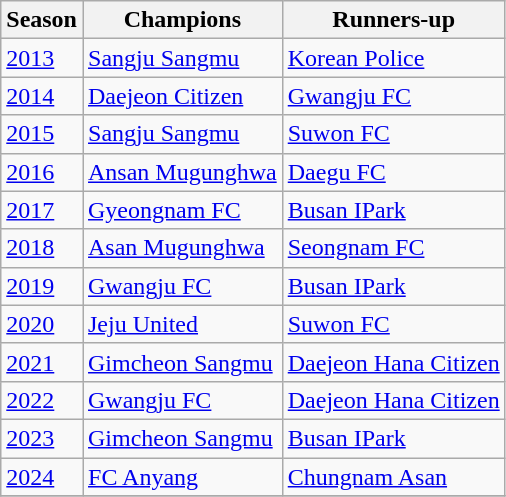<table class="wikitable">
<tr>
<th>Season</th>
<th>Champions</th>
<th>Runners-up</th>
</tr>
<tr>
<td><a href='#'>2013</a></td>
<td><a href='#'>Sangju Sangmu</a></td>
<td><a href='#'>Korean Police</a></td>
</tr>
<tr>
<td><a href='#'>2014</a></td>
<td><a href='#'>Daejeon Citizen</a></td>
<td><a href='#'>Gwangju FC</a></td>
</tr>
<tr>
<td><a href='#'>2015</a></td>
<td><a href='#'>Sangju Sangmu</a></td>
<td><a href='#'>Suwon FC</a></td>
</tr>
<tr>
<td><a href='#'>2016</a></td>
<td><a href='#'>Ansan Mugunghwa</a></td>
<td><a href='#'>Daegu FC</a></td>
</tr>
<tr>
<td><a href='#'>2017</a></td>
<td><a href='#'>Gyeongnam FC</a></td>
<td><a href='#'>Busan IPark</a></td>
</tr>
<tr>
<td><a href='#'>2018</a></td>
<td><a href='#'>Asan Mugunghwa</a></td>
<td><a href='#'>Seongnam FC</a></td>
</tr>
<tr>
<td><a href='#'>2019</a></td>
<td><a href='#'>Gwangju FC</a></td>
<td><a href='#'>Busan IPark</a></td>
</tr>
<tr>
<td><a href='#'>2020</a></td>
<td><a href='#'>Jeju United</a></td>
<td><a href='#'>Suwon FC</a></td>
</tr>
<tr>
<td><a href='#'>2021</a></td>
<td><a href='#'>Gimcheon Sangmu</a></td>
<td><a href='#'>Daejeon Hana Citizen</a></td>
</tr>
<tr>
<td><a href='#'>2022</a></td>
<td><a href='#'>Gwangju FC</a></td>
<td><a href='#'>Daejeon Hana Citizen</a></td>
</tr>
<tr>
<td><a href='#'>2023</a></td>
<td><a href='#'>Gimcheon Sangmu</a></td>
<td><a href='#'>Busan IPark</a></td>
</tr>
<tr>
<td><a href='#'>2024</a></td>
<td><a href='#'>FC Anyang</a></td>
<td><a href='#'>Chungnam Asan</a></td>
</tr>
<tr>
</tr>
</table>
